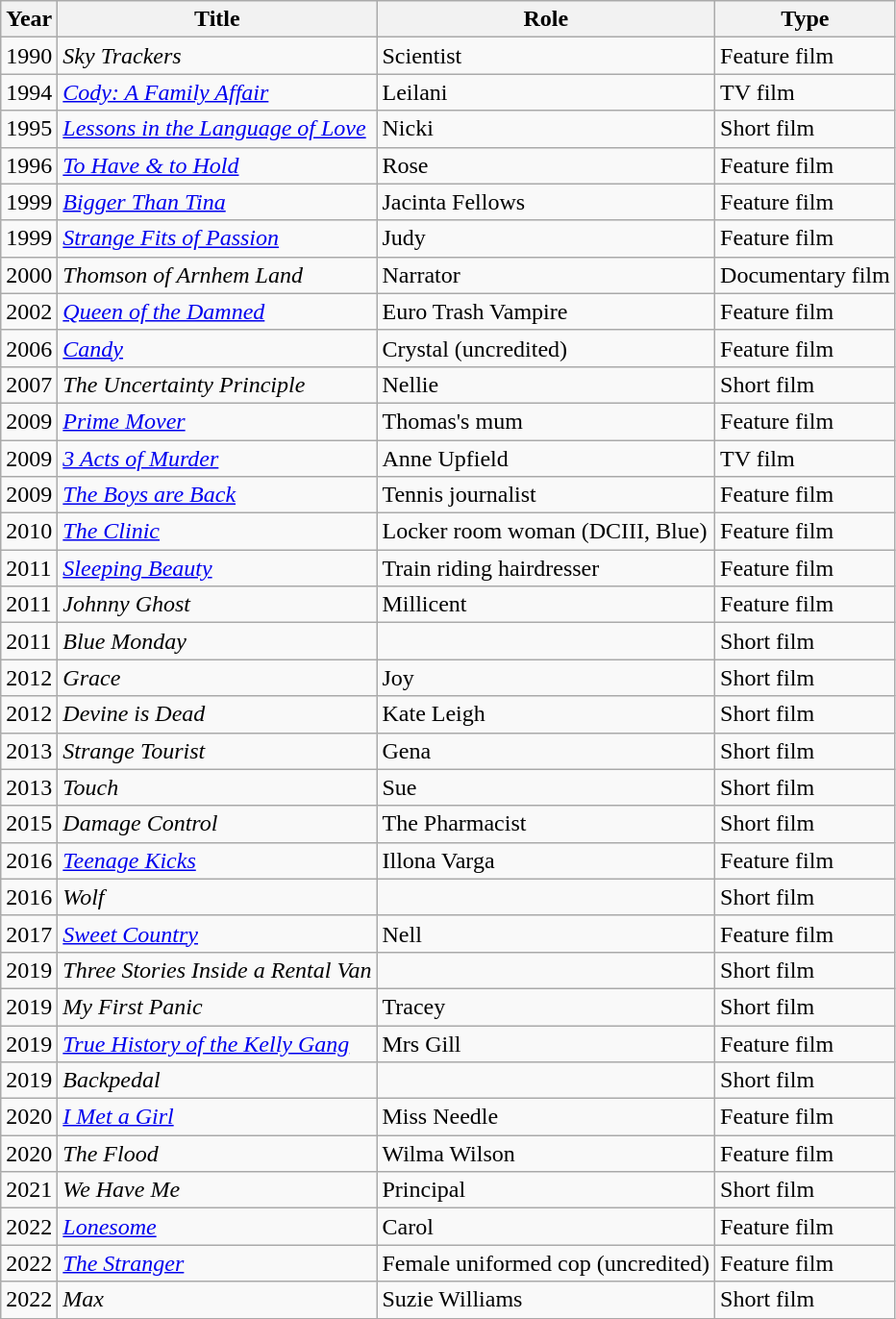<table class="wikitable">
<tr>
<th>Year</th>
<th>Title</th>
<th>Role</th>
<th>Type</th>
</tr>
<tr>
<td>1990</td>
<td><em>Sky Trackers</em></td>
<td>Scientist</td>
<td>Feature film</td>
</tr>
<tr>
<td>1994</td>
<td><em><a href='#'>Cody: A Family Affair</a></em></td>
<td>Leilani</td>
<td>TV film</td>
</tr>
<tr>
<td>1995</td>
<td><em><a href='#'>Lessons in the Language of Love</a></em></td>
<td>Nicki</td>
<td>Short film</td>
</tr>
<tr>
<td>1996</td>
<td><em><a href='#'>To Have & to Hold</a></em></td>
<td>Rose</td>
<td>Feature film</td>
</tr>
<tr>
<td>1999</td>
<td><em><a href='#'>Bigger Than Tina</a></em></td>
<td>Jacinta Fellows</td>
<td>Feature film</td>
</tr>
<tr>
<td>1999</td>
<td><em><a href='#'>Strange Fits of Passion</a></em></td>
<td>Judy</td>
<td>Feature film</td>
</tr>
<tr>
<td>2000</td>
<td><em>Thomson of Arnhem Land</em></td>
<td>Narrator</td>
<td>Documentary film</td>
</tr>
<tr>
<td>2002</td>
<td><em><a href='#'>Queen of the Damned</a></em></td>
<td>Euro Trash Vampire</td>
<td>Feature film</td>
</tr>
<tr>
<td>2006</td>
<td><em><a href='#'>Candy</a></em></td>
<td>Crystal (uncredited)</td>
<td>Feature film</td>
</tr>
<tr>
<td>2007</td>
<td><em>The Uncertainty Principle</em></td>
<td>Nellie</td>
<td>Short film</td>
</tr>
<tr>
<td>2009</td>
<td><em><a href='#'>Prime Mover</a></em></td>
<td>Thomas's mum</td>
<td>Feature film</td>
</tr>
<tr>
<td>2009</td>
<td><em><a href='#'>3 Acts of Murder</a></em></td>
<td>Anne Upfield</td>
<td>TV film</td>
</tr>
<tr>
<td>2009</td>
<td><em><a href='#'>The Boys are Back</a></em></td>
<td>Tennis journalist</td>
<td>Feature film</td>
</tr>
<tr>
<td>2010</td>
<td><em><a href='#'>The Clinic</a></em></td>
<td>Locker room woman (DCIII, Blue)</td>
<td>Feature film</td>
</tr>
<tr>
<td>2011</td>
<td><em><a href='#'>Sleeping Beauty</a></em></td>
<td>Train riding hairdresser</td>
<td>Feature film</td>
</tr>
<tr>
<td>2011</td>
<td><em>Johnny Ghost</em></td>
<td>Millicent</td>
<td>Feature film</td>
</tr>
<tr>
<td>2011</td>
<td><em>Blue Monday</em></td>
<td></td>
<td>Short film</td>
</tr>
<tr>
<td>2012</td>
<td><em>Grace</em></td>
<td>Joy</td>
<td>Short film</td>
</tr>
<tr>
<td>2012</td>
<td><em>Devine is Dead</em></td>
<td>Kate Leigh</td>
<td>Short film</td>
</tr>
<tr>
<td>2013</td>
<td><em>Strange Tourist</em></td>
<td>Gena</td>
<td>Short film</td>
</tr>
<tr>
<td>2013</td>
<td><em>Touch</em></td>
<td>Sue</td>
<td>Short film</td>
</tr>
<tr>
<td>2015</td>
<td><em>Damage Control</em></td>
<td>The Pharmacist</td>
<td>Short film</td>
</tr>
<tr>
<td>2016</td>
<td><em><a href='#'>Teenage Kicks</a></em></td>
<td>Illona Varga</td>
<td>Feature film</td>
</tr>
<tr>
<td>2016</td>
<td><em>Wolf</em></td>
<td></td>
<td>Short film</td>
</tr>
<tr>
<td>2017</td>
<td><em><a href='#'>Sweet Country</a></em></td>
<td>Nell</td>
<td>Feature film</td>
</tr>
<tr>
<td>2019</td>
<td><em>Three Stories Inside a Rental Van</em></td>
<td></td>
<td>Short film</td>
</tr>
<tr>
<td>2019</td>
<td><em>My First Panic</em></td>
<td>Tracey</td>
<td>Short film</td>
</tr>
<tr>
<td>2019</td>
<td><em><a href='#'>True History of the Kelly Gang</a></em></td>
<td>Mrs Gill</td>
<td>Feature film</td>
</tr>
<tr>
<td>2019</td>
<td><em>Backpedal</em></td>
<td></td>
<td>Short film</td>
</tr>
<tr>
<td>2020</td>
<td><em><a href='#'>I Met a Girl</a></em></td>
<td>Miss Needle</td>
<td>Feature film</td>
</tr>
<tr>
<td>2020</td>
<td><em>The Flood</em></td>
<td>Wilma Wilson</td>
<td>Feature film</td>
</tr>
<tr>
<td>2021</td>
<td><em>We Have Me</em></td>
<td>Principal</td>
<td>Short film</td>
</tr>
<tr>
<td>2022</td>
<td><em><a href='#'>Lonesome</a></em></td>
<td>Carol</td>
<td>Feature film</td>
</tr>
<tr>
<td>2022</td>
<td><em><a href='#'>The Stranger</a></em></td>
<td>Female uniformed cop (uncredited)</td>
<td>Feature film</td>
</tr>
<tr>
<td>2022</td>
<td><em>Max</em></td>
<td>Suzie Williams</td>
<td>Short film</td>
</tr>
</table>
